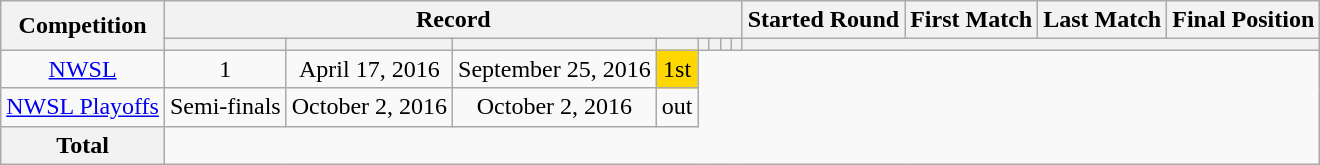<table class="wikitable" style="text-align: center">
<tr>
<th rowspan=2>Competition</th>
<th colspan=8>Record</th>
<th>Started Round</th>
<th>First Match</th>
<th>Last Match</th>
<th>Final Position</th>
</tr>
<tr>
<th></th>
<th></th>
<th></th>
<th></th>
<th></th>
<th></th>
<th></th>
<th></th>
<th colspan=4></th>
</tr>
<tr>
<td><a href='#'>NWSL</a><br></td>
<td>1</td>
<td>April 17, 2016</td>
<td>September 25, 2016</td>
<td style="background:gold;">1st</td>
</tr>
<tr>
<td><a href='#'>NWSL Playoffs</a><br></td>
<td>Semi-finals</td>
<td>October 2, 2016</td>
<td>October 2, 2016</td>
<td>out</td>
</tr>
<tr>
<th>Total<br></th>
</tr>
</table>
